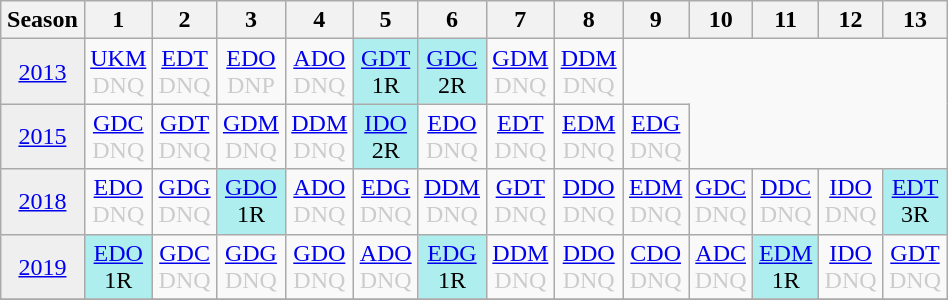<table class="wikitable" style="width:50%; margin:0">
<tr>
<th>Season</th>
<th>1</th>
<th>2</th>
<th>3</th>
<th>4</th>
<th>5</th>
<th>6</th>
<th>7</th>
<th>8</th>
<th>9</th>
<th>10</th>
<th>11</th>
<th>12</th>
<th>13</th>
</tr>
<tr>
<td style="text-align:center; background:#efefef;"><a href='#'>2013</a></td>
<td style="text-align:center; color:#ccc;"><a href='#'>UKM</a><br>DNQ</td>
<td style="text-align:center; color:#ccc;"><a href='#'>EDT</a><br>DNQ</td>
<td style="text-align:center; color:#ccc;"><a href='#'>EDO</a><br>DNP</td>
<td style="text-align:center; color:#ccc;"><a href='#'>ADO</a><br>DNQ</td>
<td style="text-align:center; background:#afeeee;"><a href='#'>GDT</a><br>1R</td>
<td style="text-align:center; background:#afeeee;"><a href='#'>GDC</a><br>2R</td>
<td style="text-align:center; color:#ccc;"><a href='#'>GDM</a><br>DNQ</td>
<td style="text-align:center; color:#ccc;"><a href='#'>DDM</a><br>DNQ</td>
</tr>
<tr>
<td style="text-align:center; background:#efefef;"><a href='#'>2015</a></td>
<td style="text-align:center; color:#ccc;"><a href='#'>GDC</a><br>DNQ</td>
<td style="text-align:center; color:#ccc;"><a href='#'>GDT</a><br>DNQ</td>
<td style="text-align:center; color:#ccc;"><a href='#'>GDM</a><br>DNQ</td>
<td style="text-align:center; color:#ccc;"><a href='#'>DDM</a><br>DNQ</td>
<td style="text-align:center; background:#afeeee;"><a href='#'>IDO</a><br>2R</td>
<td style="text-align:center; color:#ccc;"><a href='#'>EDO</a><br>DNQ</td>
<td style="text-align:center; color:#ccc;"><a href='#'>EDT</a><br>DNQ</td>
<td style="text-align:center; color:#ccc;"><a href='#'>EDM</a><br>DNQ</td>
<td style="text-align:center; color:#ccc;"><a href='#'>EDG</a><br>DNQ</td>
</tr>
<tr>
<td style="text-align:center; background:#efefef;"><a href='#'>2018</a></td>
<td style="text-align:center; color:#ccc;"><a href='#'>EDO</a><br>DNQ</td>
<td style="text-align:center; color:#ccc;"><a href='#'>GDG</a><br>DNQ</td>
<td style="text-align:center; background:#afeeee;"><a href='#'>GDO</a><br>1R</td>
<td style="text-align:center; color:#ccc;"><a href='#'>ADO</a><br>DNQ</td>
<td style="text-align:center; color:#ccc;"><a href='#'>EDG</a><br>DNQ</td>
<td style="text-align:center; color:#ccc;"><a href='#'>DDM</a><br>DNQ</td>
<td style="text-align:center; color:#ccc;"><a href='#'>GDT</a><br>DNQ</td>
<td style="text-align:center; color:#ccc;"><a href='#'>DDO</a><br>DNQ</td>
<td style="text-align:center; color:#ccc;"><a href='#'>EDM</a><br>DNQ</td>
<td style="text-align:center; color:#ccc;"><a href='#'>GDC</a><br>DNQ</td>
<td style="text-align:center; color:#ccc;"><a href='#'>DDC</a><br>DNQ</td>
<td style="text-align:center; color:#ccc;"><a href='#'>IDO</a><br>DNQ</td>
<td style="text-align:center; background:#afeeee;"><a href='#'>EDT</a><br>3R</td>
</tr>
<tr>
<td style="text-align:center; background:#efefef;"><a href='#'>2019</a></td>
<td style="text-align:center; background:#afeeee;"><a href='#'>EDO</a><br>1R</td>
<td style="text-align:center; color:#ccc;"><a href='#'>GDC</a><br>DNQ</td>
<td style="text-align:center; color:#ccc;"><a href='#'>GDG</a><br>DNQ</td>
<td style="text-align:center; color:#ccc;"><a href='#'>GDO</a><br>DNQ</td>
<td style="text-align:center; color:#ccc;"><a href='#'>ADO</a><br>DNQ</td>
<td style="text-align:center; background:#afeeee;"><a href='#'>EDG</a><br>1R</td>
<td style="text-align:center; color:#ccc;"><a href='#'>DDM</a><br>DNQ</td>
<td style="text-align:center; color:#ccc;"><a href='#'>DDO</a><br>DNQ</td>
<td style="text-align:center; color:#ccc;"><a href='#'>CDO</a><br>DNQ</td>
<td style="text-align:center; color:#ccc;"><a href='#'>ADC</a><br>DNQ</td>
<td style="text-align:center; background:#afeeee;"><a href='#'>EDM</a><br>1R</td>
<td style="text-align:center; color:#ccc;"><a href='#'>IDO</a><br>DNQ</td>
<td style="text-align:center; color:#ccc;"><a href='#'>GDT</a><br>DNQ</td>
</tr>
<tr>
</tr>
</table>
